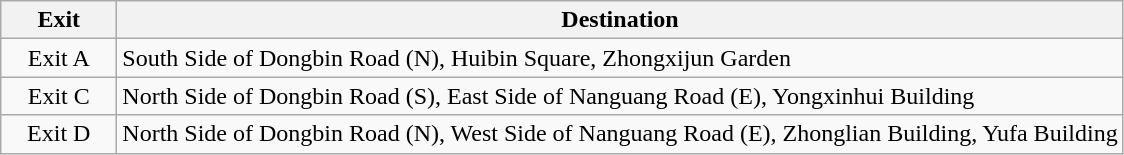<table class="wikitable">
<tr>
<th style="width:70px">Exit</th>
<th>Destination</th>
</tr>
<tr>
<td align="center">Exit A</td>
<td>South Side of Dongbin Road (N), Huibin Square, Zhongxijun Garden</td>
</tr>
<tr>
<td align="center">Exit C</td>
<td>North Side of Dongbin Road (S), East Side of Nanguang Road (E), Yongxinhui Building</td>
</tr>
<tr>
<td align="center">Exit D</td>
<td>North Side of Dongbin Road (N), West Side of Nanguang Road (E), Zhonglian Building, Yufa Building</td>
</tr>
</table>
